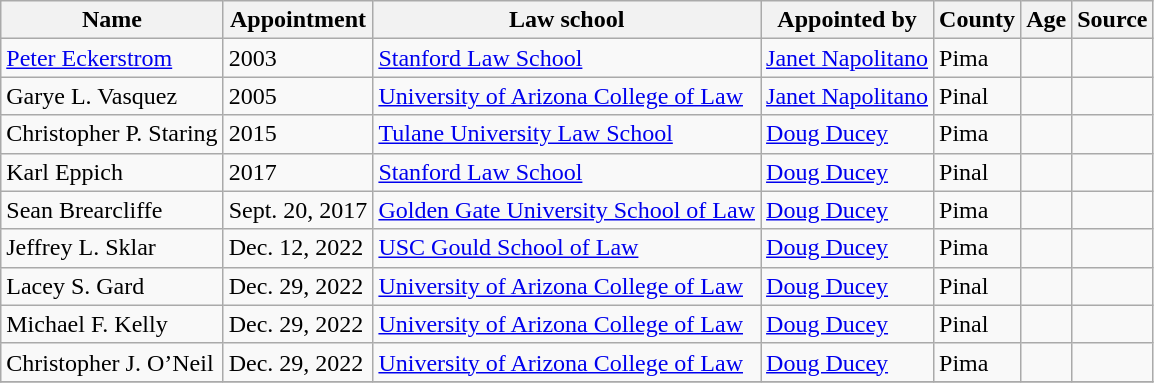<table class="wikitable">
<tr>
<th>Name</th>
<th>Appointment</th>
<th>Law school</th>
<th>Appointed by</th>
<th>County</th>
<th>Age</th>
<th>Source</th>
</tr>
<tr>
<td><a href='#'>Peter Eckerstrom</a></td>
<td>2003</td>
<td><a href='#'>Stanford Law School</a></td>
<td><a href='#'>Janet Napolitano</a></td>
<td>Pima</td>
<td></td>
<td></td>
</tr>
<tr>
<td>Garye L. Vasquez</td>
<td>2005</td>
<td><a href='#'>University of Arizona College of Law</a></td>
<td><a href='#'>Janet Napolitano</a></td>
<td>Pinal</td>
<td></td>
<td></td>
</tr>
<tr>
<td>Christopher P. Staring</td>
<td>2015</td>
<td><a href='#'>Tulane University Law School</a></td>
<td><a href='#'>Doug Ducey</a></td>
<td>Pima</td>
<td></td>
<td></td>
</tr>
<tr>
<td>Karl Eppich</td>
<td>2017</td>
<td><a href='#'>Stanford Law School</a></td>
<td><a href='#'>Doug Ducey</a></td>
<td>Pinal</td>
<td></td>
<td></td>
</tr>
<tr>
<td>Sean Brearcliffe</td>
<td>Sept. 20, 2017</td>
<td><a href='#'>Golden Gate University School of Law</a></td>
<td><a href='#'>Doug Ducey</a></td>
<td>Pima</td>
<td></td>
<td></td>
</tr>
<tr>
<td>Jeffrey L. Sklar</td>
<td>Dec. 12, 2022</td>
<td><a href='#'>USC Gould School of Law</a></td>
<td><a href='#'>Doug Ducey</a></td>
<td>Pima</td>
<td></td>
<td></td>
</tr>
<tr>
<td>Lacey S. Gard</td>
<td>Dec. 29, 2022</td>
<td><a href='#'>University of Arizona College of Law</a></td>
<td><a href='#'>Doug Ducey</a></td>
<td>Pinal</td>
<td></td>
<td></td>
</tr>
<tr>
<td>Michael F. Kelly</td>
<td>Dec. 29, 2022</td>
<td><a href='#'>University of Arizona College of Law</a></td>
<td><a href='#'>Doug Ducey</a></td>
<td>Pinal</td>
<td></td>
<td></td>
</tr>
<tr>
<td>Christopher J. O’Neil</td>
<td>Dec. 29, 2022</td>
<td><a href='#'>University of Arizona College of Law</a></td>
<td><a href='#'>Doug Ducey</a></td>
<td>Pima</td>
<td></td>
<td></td>
</tr>
<tr>
</tr>
</table>
